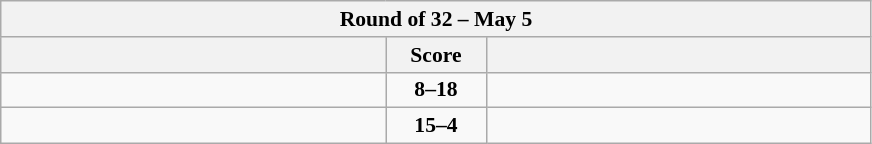<table class="wikitable" style="text-align: center; font-size:90% ">
<tr>
<th colspan=3>Round of 32 – May 5</th>
</tr>
<tr>
<th align="right" width="250"></th>
<th width="60">Score</th>
<th align="left" width="250"></th>
</tr>
<tr>
<td align=left></td>
<td align=center><strong>8–18</strong></td>
<td align=left><strong></strong></td>
</tr>
<tr>
<td align=left><strong></strong></td>
<td align=center><strong>15–4</strong></td>
<td align=left></td>
</tr>
</table>
